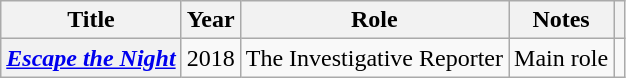<table class="wikitable plainrowheaders sortable" style="text-align: center;">
<tr>
<th scope="col">Title</th>
<th scope="col">Year</th>
<th scope="col">Role</th>
<th scope="col" class="unsortable">Notes</th>
<th scope="col" class="unsortable"></th>
</tr>
<tr>
<th scope="row"><em><a href='#'>Escape the Night</a></em></th>
<td>2018</td>
<td>The Investigative Reporter</td>
<td style="text-align:left;">Main role</td>
<td></td>
</tr>
</table>
